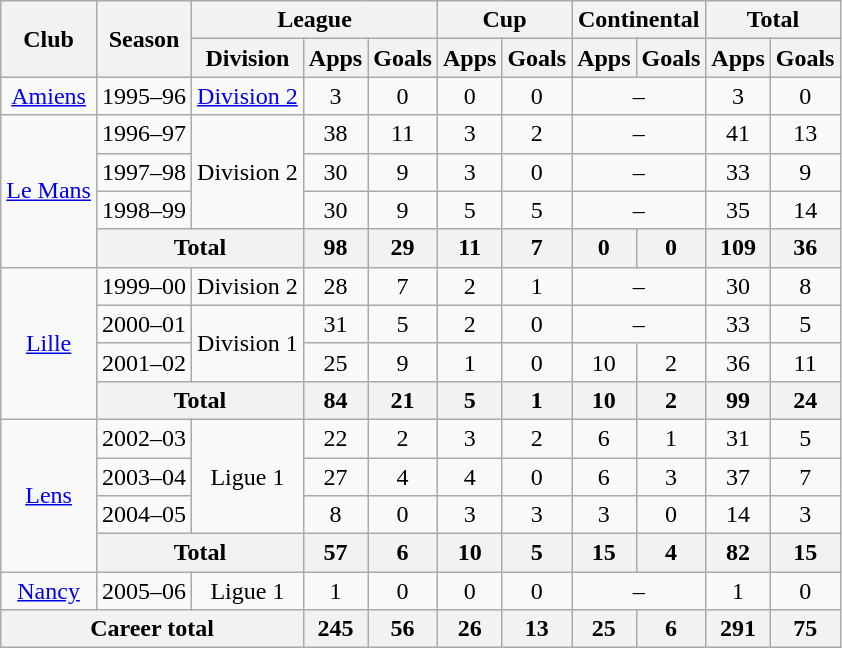<table class="wikitable" style="text-align:center">
<tr>
<th rowspan="2">Club</th>
<th rowspan="2">Season</th>
<th colspan="3">League</th>
<th colspan="2">Cup</th>
<th colspan="2">Continental</th>
<th colspan="2">Total</th>
</tr>
<tr>
<th>Division</th>
<th>Apps</th>
<th>Goals</th>
<th>Apps</th>
<th>Goals</th>
<th>Apps</th>
<th>Goals</th>
<th>Apps</th>
<th>Goals</th>
</tr>
<tr>
<td><a href='#'>Amiens</a></td>
<td>1995–96</td>
<td><a href='#'>Division 2</a></td>
<td>3</td>
<td>0</td>
<td>0</td>
<td>0</td>
<td colspan="2">–</td>
<td>3</td>
<td>0</td>
</tr>
<tr>
<td rowspan="4"><a href='#'>Le Mans</a></td>
<td>1996–97</td>
<td rowspan="3">Division 2</td>
<td>38</td>
<td>11</td>
<td>3</td>
<td>2</td>
<td colspan="2">–</td>
<td>41</td>
<td>13</td>
</tr>
<tr>
<td>1997–98</td>
<td>30</td>
<td>9</td>
<td>3</td>
<td>0</td>
<td colspan="2">–</td>
<td>33</td>
<td>9</td>
</tr>
<tr>
<td>1998–99</td>
<td>30</td>
<td>9</td>
<td>5</td>
<td>5</td>
<td colspan="2">–</td>
<td>35</td>
<td>14</td>
</tr>
<tr>
<th colspan="2">Total</th>
<th>98</th>
<th>29</th>
<th>11</th>
<th>7</th>
<th>0</th>
<th>0</th>
<th>109</th>
<th>36</th>
</tr>
<tr>
<td rowspan="4"><a href='#'>Lille</a></td>
<td>1999–00</td>
<td>Division 2</td>
<td>28</td>
<td>7</td>
<td>2</td>
<td>1</td>
<td colspan="2">–</td>
<td>30</td>
<td>8</td>
</tr>
<tr>
<td>2000–01</td>
<td rowspan="2">Division 1</td>
<td>31</td>
<td>5</td>
<td>2</td>
<td>0</td>
<td colspan="2">–</td>
<td>33</td>
<td>5</td>
</tr>
<tr>
<td>2001–02</td>
<td>25</td>
<td>9</td>
<td>1</td>
<td>0</td>
<td>10</td>
<td>2</td>
<td>36</td>
<td>11</td>
</tr>
<tr>
<th colspan="2">Total</th>
<th>84</th>
<th>21</th>
<th>5</th>
<th>1</th>
<th>10</th>
<th>2</th>
<th>99</th>
<th>24</th>
</tr>
<tr>
<td rowspan="4"><a href='#'>Lens</a></td>
<td>2002–03</td>
<td rowspan="3">Ligue 1</td>
<td>22</td>
<td>2</td>
<td>3</td>
<td>2</td>
<td>6</td>
<td>1</td>
<td>31</td>
<td>5</td>
</tr>
<tr>
<td>2003–04</td>
<td>27</td>
<td>4</td>
<td>4</td>
<td>0</td>
<td>6</td>
<td>3</td>
<td>37</td>
<td>7</td>
</tr>
<tr>
<td>2004–05</td>
<td>8</td>
<td>0</td>
<td>3</td>
<td>3</td>
<td>3</td>
<td>0</td>
<td>14</td>
<td>3</td>
</tr>
<tr>
<th colspan="2">Total</th>
<th>57</th>
<th>6</th>
<th>10</th>
<th>5</th>
<th>15</th>
<th>4</th>
<th>82</th>
<th>15</th>
</tr>
<tr>
<td><a href='#'>Nancy</a></td>
<td>2005–06</td>
<td>Ligue 1</td>
<td>1</td>
<td>0</td>
<td>0</td>
<td>0</td>
<td colspan="2">–</td>
<td>1</td>
<td>0</td>
</tr>
<tr>
<th colspan="3">Career total</th>
<th>245</th>
<th>56</th>
<th>26</th>
<th>13</th>
<th>25</th>
<th>6</th>
<th>291</th>
<th>75</th>
</tr>
</table>
